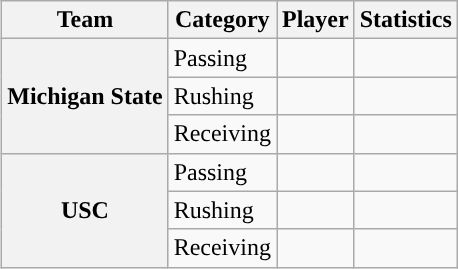<table class="wikitable" style="float:right">
<tr>
<th>Team</th>
<th>Category</th>
<th>Player</th>
<th>Statistics</th>
</tr>
<tr>
<th rowspan=3>Michigan State</th>
<td>Passing</td>
<td></td>
<td></td>
</tr>
<tr>
<td>Rushing</td>
<td></td>
<td></td>
</tr>
<tr>
<td>Receiving</td>
<td></td>
<td></td>
</tr>
<tr>
<th rowspan=3>USC</th>
<td>Passing</td>
<td></td>
<td></td>
</tr>
<tr>
<td>Rushing</td>
<td></td>
<td></td>
</tr>
<tr>
<td>Receiving</td>
<td></td>
<td></td>
</tr>
</table>
